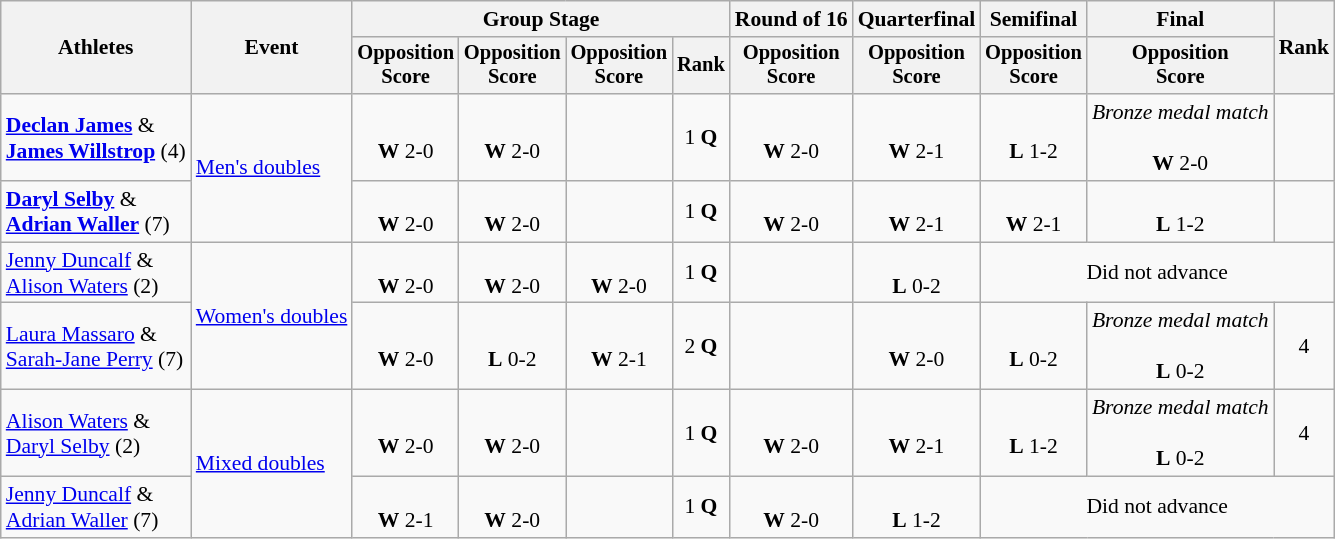<table class="wikitable" style="font-size:90%">
<tr>
<th rowspan=2>Athletes</th>
<th rowspan=2>Event</th>
<th colspan=4>Group Stage</th>
<th>Round of 16</th>
<th>Quarterfinal</th>
<th>Semifinal</th>
<th>Final</th>
<th rowspan=2>Rank</th>
</tr>
<tr style="font-size:95%">
<th>Opposition<br>Score</th>
<th>Opposition<br>Score</th>
<th>Opposition<br>Score</th>
<th>Rank</th>
<th>Opposition<br>Score</th>
<th>Opposition<br>Score</th>
<th>Opposition<br>Score</th>
<th>Opposition<br>Score</th>
</tr>
<tr align=center>
<td align=left><strong><a href='#'>Declan James</a></strong> &<br><strong><a href='#'>James Willstrop</a></strong> (4)</td>
<td align=left rowspan="2"><a href='#'>Men's doubles</a></td>
<td><br><strong>W</strong> 2-0</td>
<td><br><strong>W</strong> 2-0</td>
<td></td>
<td>1 <strong>Q</strong></td>
<td><br><strong>W</strong> 2-0</td>
<td><br><strong>W</strong> 2-1</td>
<td><br><strong>L</strong> 1-2</td>
<td><em>Bronze medal match</em><br><br><strong>W</strong> 2-0</td>
<td></td>
</tr>
<tr align=center>
<td align=left><strong><a href='#'>Daryl Selby</a></strong> &<br><strong><a href='#'>Adrian Waller</a></strong> (7)</td>
<td><br><strong>W</strong> 2-0</td>
<td><br><strong>W</strong> 2-0</td>
<td></td>
<td>1 <strong>Q</strong></td>
<td><br><strong>W</strong> 2-0</td>
<td><br><strong>W</strong> 2-1</td>
<td><br><strong>W</strong> 2-1</td>
<td><br><strong>L</strong> 1-2</td>
<td></td>
</tr>
<tr align=center>
<td align=left><a href='#'>Jenny Duncalf</a> &<br><a href='#'>Alison Waters</a> (2)</td>
<td align=left rowspan="2"><a href='#'>Women's doubles</a></td>
<td><br><strong>W</strong> 2-0</td>
<td><br><strong>W</strong> 2-0</td>
<td><br><strong>W</strong> 2-0</td>
<td>1 <strong>Q</strong></td>
<td></td>
<td><br><strong>L</strong> 0-2</td>
<td colspan=3>Did not advance</td>
</tr>
<tr align=center>
<td align=left><a href='#'>Laura Massaro</a> &<br><a href='#'>Sarah-Jane Perry</a> (7)</td>
<td><br><strong>W</strong> 2-0</td>
<td><br><strong>L</strong> 0-2</td>
<td><br><strong>W</strong> 2-1</td>
<td>2 <strong>Q</strong></td>
<td></td>
<td><br><strong>W</strong> 2-0</td>
<td><br><strong>L</strong> 0-2</td>
<td><em>Bronze medal match</em><br><br><strong>L</strong> 0-2</td>
<td>4</td>
</tr>
<tr align=center>
<td align=left><a href='#'>Alison Waters</a> &<br><a href='#'>Daryl Selby</a> (2)</td>
<td align=left rowspan="2"><a href='#'>Mixed doubles</a></td>
<td><br><strong>W</strong> 2-0</td>
<td><br><strong>W</strong> 2-0</td>
<td></td>
<td>1 <strong>Q</strong></td>
<td><br><strong>W</strong> 2-0</td>
<td><br><strong>W</strong> 2-1</td>
<td><br><strong>L</strong> 1-2</td>
<td><em>Bronze medal match</em><br><br><strong>L</strong> 0-2</td>
<td>4</td>
</tr>
<tr align=center>
<td align=left><a href='#'>Jenny Duncalf</a> &<br><a href='#'>Adrian Waller</a> (7)</td>
<td><br><strong>W</strong> 2-1</td>
<td><br><strong>W</strong> 2-0</td>
<td></td>
<td>1 <strong>Q</strong></td>
<td><br><strong>W</strong> 2-0</td>
<td><br><strong>L</strong> 1-2</td>
<td colspan=3>Did not advance</td>
</tr>
</table>
